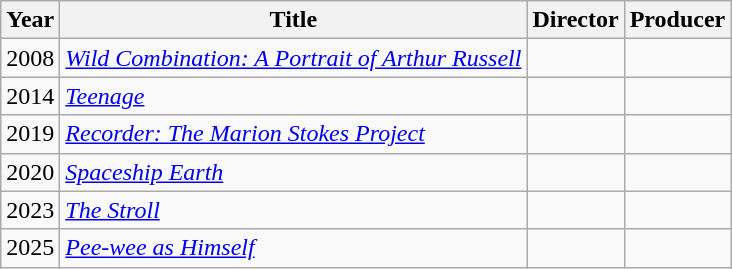<table class="wikitable plainrowheaders">
<tr>
<th>Year</th>
<th>Title</th>
<th>Director</th>
<th>Producer</th>
</tr>
<tr>
<td>2008</td>
<td><em><a href='#'>Wild Combination: A Portrait of Arthur Russell</a></em></td>
<td></td>
<td></td>
</tr>
<tr>
<td>2014</td>
<td><em><a href='#'>Teenage</a></em></td>
<td></td>
<td></td>
</tr>
<tr>
<td>2019</td>
<td><em><a href='#'>Recorder: The Marion Stokes Project</a></em></td>
<td></td>
<td></td>
</tr>
<tr>
<td>2020</td>
<td><em><a href='#'>Spaceship Earth</a></em></td>
<td></td>
<td></td>
</tr>
<tr>
<td>2023</td>
<td><em><a href='#'>The Stroll</a></em></td>
<td></td>
<td></td>
</tr>
<tr>
<td>2025</td>
<td><em><a href='#'>Pee-wee as Himself</a></em></td>
<td></td>
<td></td>
</tr>
</table>
